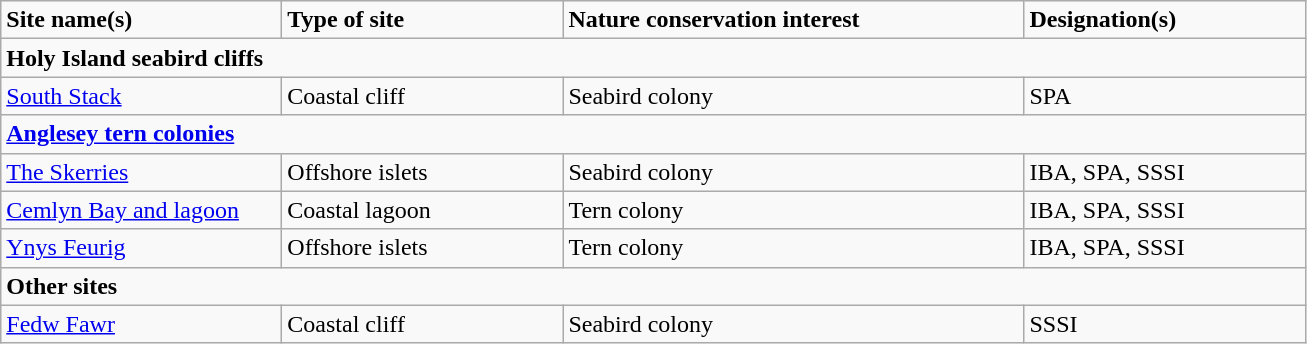<table class="wikitable">
<tr>
<td style="width:180px"><strong>Site name(s)</strong></td>
<td style="width:180px"><strong>Type of site</strong></td>
<td style="width:300px"><strong>Nature conservation interest</strong></td>
<td style="width:180px"><strong>Designation(s)</strong></td>
</tr>
<tr>
<td colspan="4" align="left"><strong>Holy Island seabird cliffs</strong></td>
</tr>
<tr>
<td><a href='#'>South Stack</a></td>
<td>Coastal cliff</td>
<td>Seabird colony</td>
<td>SPA</td>
</tr>
<tr>
<td colspan="4" align="left"><strong><a href='#'>Anglesey tern colonies</a></strong></td>
</tr>
<tr>
<td><a href='#'>The Skerries</a></td>
<td>Offshore islets</td>
<td>Seabird colony</td>
<td>IBA, SPA, SSSI</td>
</tr>
<tr>
<td><a href='#'>Cemlyn Bay and lagoon</a></td>
<td>Coastal lagoon</td>
<td>Tern colony</td>
<td>IBA, SPA, SSSI</td>
</tr>
<tr>
<td><a href='#'>Ynys Feurig</a></td>
<td>Offshore islets</td>
<td>Tern colony</td>
<td>IBA, SPA, SSSI</td>
</tr>
<tr>
<td colspan="4" align="left"><strong>Other sites</strong></td>
</tr>
<tr>
<td><a href='#'>Fedw Fawr</a></td>
<td>Coastal cliff</td>
<td>Seabird colony</td>
<td>SSSI </td>
</tr>
</table>
